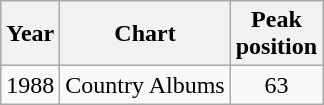<table class="wikitable" style="text-align: center;">
<tr>
<th>Year</th>
<th>Chart</th>
<th>Peak<br>position</th>
</tr>
<tr>
<td>1988</td>
<td>Country Albums</td>
<td>63</td>
</tr>
</table>
